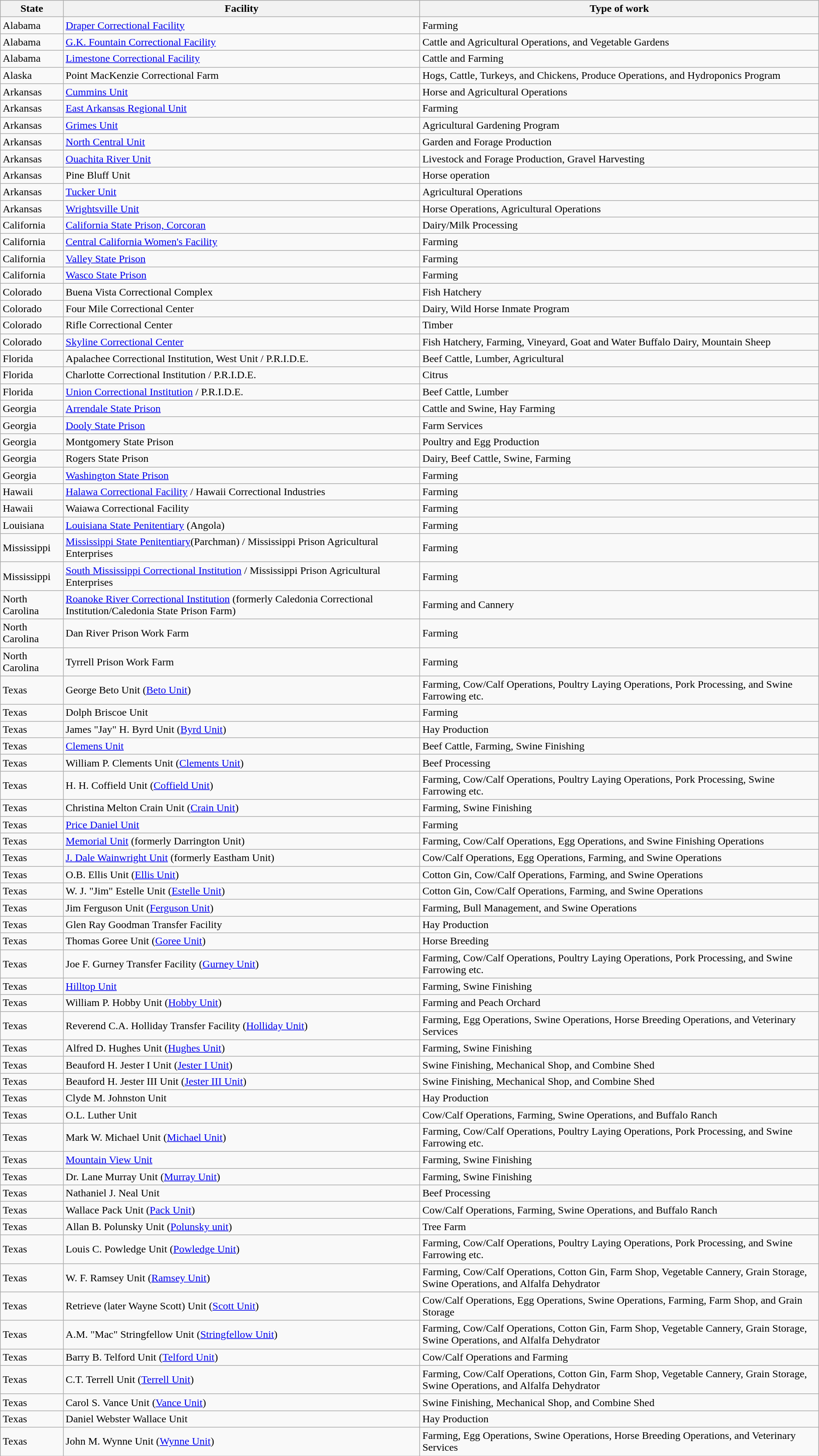<table class="wikitable sortable">
<tr>
<th>State</th>
<th>Facility</th>
<th>Type of work</th>
</tr>
<tr>
<td>Alabama</td>
<td><a href='#'>Draper Correctional Facility</a></td>
<td>Farming </td>
</tr>
<tr>
<td>Alabama</td>
<td><a href='#'>G.K. Fountain Correctional Facility</a></td>
<td>Cattle and Agricultural Operations, and Vegetable Gardens </td>
</tr>
<tr>
<td>Alabama</td>
<td><a href='#'>Limestone Correctional Facility</a></td>
<td>Cattle and Farming </td>
</tr>
<tr>
<td>Alaska</td>
<td>Point MacKenzie Correctional Farm</td>
<td>Hogs, Cattle, Turkeys, and Chickens, Produce Operations, and Hydroponics Program </td>
</tr>
<tr>
<td>Arkansas</td>
<td><a href='#'>Cummins Unit</a></td>
<td>Horse and Agricultural Operations </td>
</tr>
<tr>
<td>Arkansas</td>
<td><a href='#'>East Arkansas Regional Unit</a></td>
<td>Farming </td>
</tr>
<tr>
<td>Arkansas</td>
<td><a href='#'>Grimes Unit</a></td>
<td>Agricultural Gardening Program </td>
</tr>
<tr>
<td>Arkansas</td>
<td><a href='#'>North Central Unit</a></td>
<td>Garden and Forage Production </td>
</tr>
<tr>
<td>Arkansas</td>
<td><a href='#'>Ouachita River Unit</a></td>
<td>Livestock and Forage Production, Gravel Harvesting </td>
</tr>
<tr>
<td>Arkansas</td>
<td>Pine Bluff Unit</td>
<td>Horse operation </td>
</tr>
<tr>
<td>Arkansas</td>
<td><a href='#'>Tucker Unit</a></td>
<td>Agricultural Operations </td>
</tr>
<tr>
<td>Arkansas</td>
<td><a href='#'>Wrightsville Unit</a></td>
<td>Horse Operations, Agricultural Operations </td>
</tr>
<tr>
<td>California</td>
<td><a href='#'>California State Prison, Corcoran</a></td>
<td>Dairy/Milk Processing </td>
</tr>
<tr>
<td>California</td>
<td><a href='#'>Central California Women's Facility</a></td>
<td>Farming </td>
</tr>
<tr>
<td>California</td>
<td><a href='#'>Valley State Prison</a></td>
<td>Farming </td>
</tr>
<tr>
<td>California</td>
<td><a href='#'>Wasco State Prison</a></td>
<td>Farming </td>
</tr>
<tr>
<td>Colorado</td>
<td>Buena Vista Correctional Complex</td>
<td>Fish Hatchery </td>
</tr>
<tr>
<td>Colorado</td>
<td>Four Mile Correctional Center</td>
<td>Dairy, Wild Horse Inmate Program </td>
</tr>
<tr>
<td>Colorado</td>
<td>Rifle Correctional Center</td>
<td>Timber </td>
</tr>
<tr>
<td>Colorado</td>
<td><a href='#'>Skyline Correctional Center</a></td>
<td>Fish Hatchery, Farming, Vineyard, Goat and Water Buffalo Dairy, Mountain Sheep </td>
</tr>
<tr>
<td>Florida</td>
<td>Apalachee Correctional Institution, West Unit / P.R.I.D.E.</td>
<td>Beef Cattle, Lumber, Agricultural </td>
</tr>
<tr>
<td>Florida</td>
<td>Charlotte Correctional Institution / P.R.I.D.E.</td>
<td>Citrus </td>
</tr>
<tr>
<td>Florida</td>
<td><a href='#'>Union Correctional Institution</a> / P.R.I.D.E.</td>
<td>Beef Cattle, Lumber </td>
</tr>
<tr>
<td>Georgia</td>
<td><a href='#'>Arrendale State Prison</a></td>
<td>Cattle and Swine, Hay Farming </td>
</tr>
<tr>
<td>Georgia</td>
<td><a href='#'>Dooly State Prison</a></td>
<td>Farm Services </td>
</tr>
<tr>
<td>Georgia</td>
<td>Montgomery State Prison</td>
<td>Poultry and Egg Production </td>
</tr>
<tr>
<td>Georgia</td>
<td>Rogers State Prison</td>
<td>Dairy, Beef Cattle, Swine, Farming </td>
</tr>
<tr>
<td>Georgia</td>
<td><a href='#'>Washington State Prison</a></td>
<td>Farming </td>
</tr>
<tr>
<td>Hawaii</td>
<td><a href='#'>Halawa Correctional Facility</a> / Hawaii Correctional Industries</td>
<td>Farming </td>
</tr>
<tr>
<td>Hawaii</td>
<td>Waiawa Correctional Facility</td>
<td>Farming </td>
</tr>
<tr>
<td>Louisiana</td>
<td><a href='#'>Louisiana State Penitentiary</a> (Angola)</td>
<td>Farming</td>
</tr>
<tr>
<td>Mississippi</td>
<td><a href='#'>Mississippi State Penitentiary</a>(Parchman) / Mississippi Prison Agricultural Enterprises</td>
<td>Farming</td>
</tr>
<tr>
<td>Mississippi</td>
<td><a href='#'>South Mississippi Correctional Institution</a> / Mississippi Prison Agricultural Enterprises</td>
<td>Farming</td>
</tr>
<tr>
<td>North Carolina</td>
<td><a href='#'>Roanoke River Correctional Institution</a> (formerly Caledonia Correctional Institution/Caledonia State Prison Farm)</td>
<td>Farming and Cannery </td>
</tr>
<tr>
<td>North Carolina</td>
<td>Dan River Prison Work Farm</td>
<td>Farming </td>
</tr>
<tr>
<td>North Carolina</td>
<td>Tyrrell Prison Work Farm</td>
<td>Farming </td>
</tr>
<tr>
<td>Texas</td>
<td>George Beto Unit (<a href='#'>Beto Unit</a>)</td>
<td>Farming, Cow/Calf Operations, Poultry Laying Operations, Pork Processing, and Swine Farrowing etc.</td>
</tr>
<tr>
<td>Texas</td>
<td>Dolph Briscoe Unit</td>
<td>Farming </td>
</tr>
<tr>
<td>Texas</td>
<td>James "Jay" H. Byrd Unit (<a href='#'>Byrd Unit</a>)</td>
<td>Hay Production </td>
</tr>
<tr>
<td>Texas</td>
<td><a href='#'>Clemens Unit</a></td>
<td>Beef Cattle, Farming, Swine Finishing </td>
</tr>
<tr>
<td>Texas</td>
<td>William P. Clements Unit (<a href='#'>Clements Unit</a>)</td>
<td>Beef Processing </td>
</tr>
<tr>
<td>Texas</td>
<td>H. H. Coffield Unit (<a href='#'>Coffield Unit</a>)</td>
<td>Farming, Cow/Calf Operations, Poultry Laying Operations, Pork Processing, Swine Farrowing etc.</td>
</tr>
<tr>
<td>Texas</td>
<td>Christina Melton Crain Unit (<a href='#'>Crain Unit</a>)</td>
<td>Farming, Swine Finishing</td>
</tr>
<tr>
<td>Texas</td>
<td><a href='#'>Price Daniel Unit</a></td>
<td>Farming </td>
</tr>
<tr>
<td>Texas</td>
<td><a href='#'>Memorial Unit</a> (formerly Darrington Unit)</td>
<td>Farming, Cow/Calf Operations, Egg Operations, and Swine Finishing Operations </td>
</tr>
<tr>
<td>Texas</td>
<td><a href='#'>J. Dale Wainwright Unit</a> (formerly Eastham Unit)</td>
<td>Cow/Calf Operations, Egg Operations, Farming, and Swine Operations </td>
</tr>
<tr>
<td>Texas</td>
<td>O.B. Ellis Unit (<a href='#'>Ellis Unit</a>)</td>
<td>Cotton Gin, Cow/Calf Operations, Farming, and Swine Operations </td>
</tr>
<tr>
<td>Texas</td>
<td>W. J. "Jim" Estelle Unit (<a href='#'>Estelle Unit</a>)</td>
<td>Cotton Gin, Cow/Calf Operations, Farming, and Swine Operations </td>
</tr>
<tr>
<td>Texas</td>
<td>Jim Ferguson Unit (<a href='#'>Ferguson Unit</a>)</td>
<td>Farming, Bull Management, and Swine Operations </td>
</tr>
<tr>
<td>Texas</td>
<td>Glen Ray Goodman Transfer Facility</td>
<td>Hay Production </td>
</tr>
<tr>
<td>Texas</td>
<td>Thomas Goree Unit (<a href='#'>Goree Unit</a>)</td>
<td>Horse Breeding </td>
</tr>
<tr>
<td>Texas</td>
<td>Joe F. Gurney Transfer Facility (<a href='#'>Gurney Unit</a>)</td>
<td>Farming, Cow/Calf Operations, Poultry Laying Operations, Pork Processing, and Swine Farrowing etc.</td>
</tr>
<tr>
<td>Texas</td>
<td><a href='#'>Hilltop Unit</a></td>
<td>Farming, Swine Finishing </td>
</tr>
<tr>
<td>Texas</td>
<td>William P. Hobby Unit (<a href='#'>Hobby Unit</a>)</td>
<td>Farming and Peach Orchard </td>
</tr>
<tr>
<td>Texas</td>
<td>Reverend C.A. Holliday Transfer Facility (<a href='#'>Holliday Unit</a>)</td>
<td>Farming, Egg Operations, Swine Operations, Horse Breeding Operations, and Veterinary Services </td>
</tr>
<tr>
<td>Texas</td>
<td>Alfred D. Hughes Unit (<a href='#'>Hughes Unit</a>)</td>
<td>Farming, Swine Finishing </td>
</tr>
<tr>
<td>Texas</td>
<td>Beauford H. Jester I Unit (<a href='#'>Jester I Unit</a>)</td>
<td>Swine Finishing, Mechanical Shop, and Combine Shed </td>
</tr>
<tr>
<td>Texas</td>
<td>Beauford H. Jester III Unit (<a href='#'>Jester III Unit</a>)</td>
<td>Swine Finishing, Mechanical Shop, and Combine Shed </td>
</tr>
<tr>
<td>Texas</td>
<td>Clyde M. Johnston Unit</td>
<td>Hay Production </td>
</tr>
<tr>
<td>Texas</td>
<td>O.L. Luther Unit</td>
<td>Cow/Calf Operations, Farming, Swine Operations, and Buffalo Ranch </td>
</tr>
<tr>
<td>Texas</td>
<td>Mark W. Michael Unit (<a href='#'>Michael Unit</a>)</td>
<td>Farming, Cow/Calf Operations, Poultry Laying Operations, Pork Processing, and Swine Farrowing etc.</td>
</tr>
<tr>
<td>Texas</td>
<td><a href='#'>Mountain View Unit</a></td>
<td>Farming, Swine Finishing </td>
</tr>
<tr>
<td>Texas</td>
<td>Dr. Lane Murray Unit (<a href='#'>Murray Unit</a>)</td>
<td>Farming, Swine Finishing </td>
</tr>
<tr>
<td>Texas</td>
<td>Nathaniel J. Neal Unit</td>
<td>Beef Processing </td>
</tr>
<tr>
<td>Texas</td>
<td>Wallace Pack Unit (<a href='#'>Pack Unit</a>)</td>
<td>Cow/Calf Operations, Farming, Swine Operations, and Buffalo Ranch </td>
</tr>
<tr>
<td>Texas</td>
<td>Allan B. Polunsky Unit (<a href='#'>Polunsky unit</a>)</td>
<td>Tree Farm </td>
</tr>
<tr>
<td>Texas</td>
<td>Louis C. Powledge Unit (<a href='#'>Powledge Unit</a>)</td>
<td>Farming, Cow/Calf Operations, Poultry Laying Operations, Pork Processing, and Swine Farrowing etc.</td>
</tr>
<tr>
<td>Texas</td>
<td>W. F. Ramsey Unit (<a href='#'>Ramsey Unit</a>)</td>
<td>Farming, Cow/Calf Operations, Cotton Gin, Farm Shop, Vegetable Cannery, Grain Storage, Swine Operations, and Alfalfa Dehydrator </td>
</tr>
<tr>
<td>Texas</td>
<td>Retrieve (later Wayne Scott) Unit (<a href='#'>Scott Unit</a>)</td>
<td>Cow/Calf Operations, Egg Operations, Swine Operations, Farming, Farm Shop, and Grain Storage </td>
</tr>
<tr>
<td>Texas</td>
<td>A.M. "Mac" Stringfellow Unit (<a href='#'>Stringfellow Unit</a>)</td>
<td>Farming, Cow/Calf Operations, Cotton Gin, Farm Shop, Vegetable Cannery, Grain Storage, Swine Operations, and Alfalfa Dehydrator </td>
</tr>
<tr>
<td>Texas</td>
<td>Barry B. Telford Unit (<a href='#'>Telford Unit</a>)</td>
<td>Cow/Calf Operations and Farming </td>
</tr>
<tr>
<td>Texas</td>
<td>C.T. Terrell Unit (<a href='#'>Terrell Unit</a>)</td>
<td>Farming, Cow/Calf Operations, Cotton Gin, Farm Shop, Vegetable Cannery, Grain Storage, Swine Operations, and Alfalfa Dehydrator </td>
</tr>
<tr>
<td>Texas</td>
<td>Carol S. Vance Unit (<a href='#'>Vance Unit</a>)</td>
<td>Swine Finishing, Mechanical Shop, and Combine Shed </td>
</tr>
<tr>
<td>Texas</td>
<td>Daniel Webster Wallace Unit</td>
<td>Hay Production </td>
</tr>
<tr>
<td>Texas</td>
<td>John M. Wynne Unit (<a href='#'>Wynne Unit</a>)</td>
<td>Farming, Egg Operations, Swine Operations, Horse Breeding Operations, and Veterinary Services </td>
</tr>
</table>
